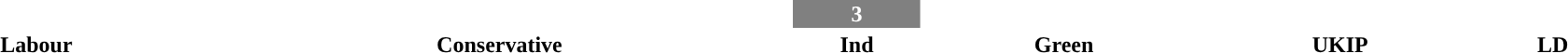<table style="width:100%; text-align:center;">
<tr style="color:white;">
<td style="background-color:"><strong>21</strong></td>
<td style="background-color:"><strong>13</strong></td>
<td style="background-color:gray; width:7.3%;"><strong>3</strong></td>
<td style="background-color:"><strong>2</strong></td>
<td style="background-color:"><strong>1</strong></td>
<td style="background-color:"><strong>1</strong></td>
</tr>
<tr>
<td><span><strong>Labour</strong></span></td>
<td><span><strong>Conservative</strong></span></td>
<td><span><strong>Ind</strong></span></td>
<td><span><strong>Green</strong></span></td>
<td><span><strong>UKIP</strong></span></td>
<td><span><strong>LD</strong></span></td>
</tr>
</table>
